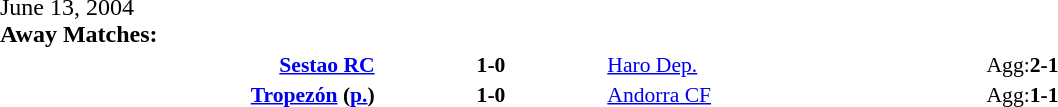<table width=100% cellspacing=1>
<tr>
<th width=20%></th>
<th width=12%></th>
<th width=20%></th>
<th></th>
</tr>
<tr>
<td>June 13, 2004<br><strong>Away Matches:</strong></td>
</tr>
<tr style=font-size:90%>
<td align=right><strong><a href='#'>Sestao RC</a></strong></td>
<td align=center><strong>1-0</strong></td>
<td><a href='#'>Haro Dep.</a></td>
<td>Agg:<strong>2-1</strong></td>
</tr>
<tr style=font-size:90%>
<td align=right><strong><a href='#'>Tropezón</a> (<a href='#'>p.</a>)</strong></td>
<td align=center><strong>1-0</strong></td>
<td><a href='#'>Andorra CF</a></td>
<td>Agg:<strong>1-1</strong></td>
</tr>
</table>
